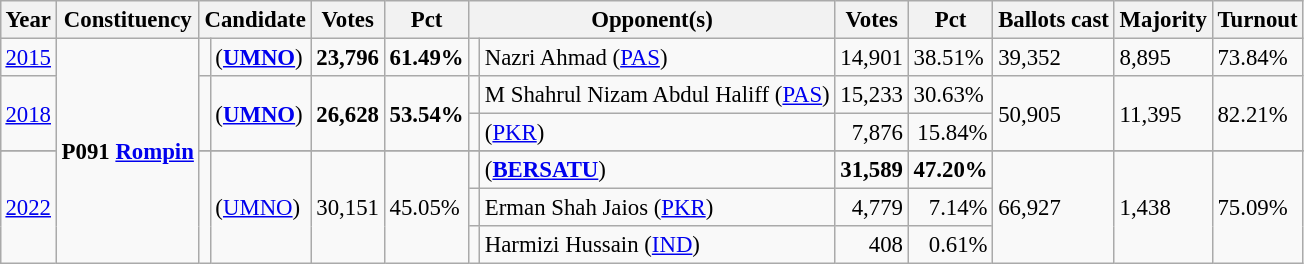<table class="wikitable" style="margin:0.5em ; font-size:95%">
<tr>
<th>Year</th>
<th>Constituency</th>
<th colspan=2>Candidate</th>
<th>Votes</th>
<th>Pct</th>
<th colspan=2>Opponent(s)</th>
<th>Votes</th>
<th>Pct</th>
<th>Ballots cast</th>
<th>Majority</th>
<th>Turnout</th>
</tr>
<tr>
<td><a href='#'>2015</a></td>
<td rowspan="7"><strong>P091 <a href='#'>Rompin</a></strong></td>
<td></td>
<td> (<a href='#'><strong>UMNO</strong></a>)</td>
<td style="text-align:right;"><strong>23,796</strong></td>
<td style="text-align:right;"><strong>61.49%</strong></td>
<td></td>
<td>Nazri Ahmad (<a href='#'>PAS</a>)</td>
<td style="text-align:right;">14,901</td>
<td>38.51%</td>
<td>39,352</td>
<td>8,895</td>
<td>73.84%</td>
</tr>
<tr>
<td rowspan=2><a href='#'>2018</a></td>
<td rowspan=2 ></td>
<td rowspan=2> (<a href='#'><strong>UMNO</strong></a>)</td>
<td rowspan=2 style="text-align:right;"><strong>26,628</strong></td>
<td rowspan=2 style="text-align:right;"><strong>53.54%</strong></td>
<td></td>
<td>M Shahrul Nizam Abdul Haliff (<a href='#'>PAS</a>)</td>
<td style="text-align:right;">15,233</td>
<td>30.63%</td>
<td rowspan=2>50,905</td>
<td rowspan=2>11,395</td>
<td rowspan=2>82.21%</td>
</tr>
<tr>
<td></td>
<td> (<a href='#'>PKR</a>)</td>
<td style="text-align:right;">7,876</td>
<td style="text-align:right;">15.84%</td>
</tr>
<tr>
</tr>
<tr>
<td rowspan="3"><a href='#'>2022</a></td>
<td rowspan="3" ></td>
<td rowspan="3"> (<a href='#'>UMNO</a>)</td>
<td rowspan="3" align="right">30,151</td>
<td rowspan="3">45.05%</td>
<td bgcolor=></td>
<td> (<a href='#'><strong>BERSATU</strong></a>)</td>
<td align=right><strong>31,589</strong></td>
<td><strong>47.20%</strong></td>
<td rowspan="3">66,927</td>
<td rowspan="3">1,438</td>
<td rowspan="3">75.09%</td>
</tr>
<tr>
<td></td>
<td>Erman Shah Jaios (<a href='#'>PKR</a>)</td>
<td align="right">4,779</td>
<td align=right>7.14%</td>
</tr>
<tr>
<td></td>
<td>Harmizi Hussain (<a href='#'>IND</a>)</td>
<td align="right">408</td>
<td align=right>0.61%</td>
</tr>
</table>
